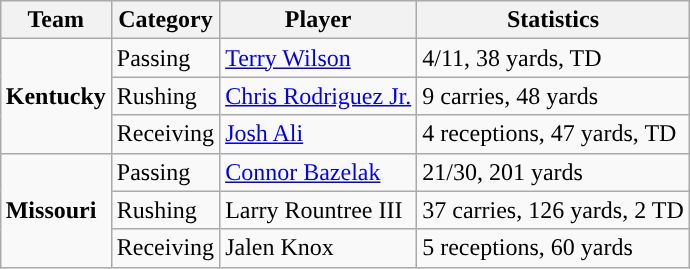<table class="wikitable" style="float: right;">
<tr>
<th>Team</th>
<th>Category</th>
<th>Player</th>
<th>Statistics</th>
</tr>
<tr>
<td rowspan=3><strong>Kentucky</strong></td>
<td>Passing</td>
<td><a href='#'>Terry Wilson</a></td>
<td>4/11, 38 yards, TD</td>
</tr>
<tr>
<td>Rushing</td>
<td><a href='#'>Chris Rodriguez Jr.</a></td>
<td>9 carries, 48 yards</td>
</tr>
<tr>
<td>Receiving</td>
<td><a href='#'>Josh Ali</a></td>
<td>4 receptions, 47 yards, TD</td>
</tr>
<tr>
<td rowspan=3><strong>Missouri</strong></td>
<td>Passing</td>
<td><a href='#'>Connor Bazelak</a></td>
<td>21/30, 201 yards</td>
</tr>
<tr>
<td>Rushing</td>
<td>Larry Rountree III</td>
<td>37 carries, 126 yards, 2 TD</td>
</tr>
<tr>
<td>Receiving</td>
<td>Jalen Knox</td>
<td>5 receptions, 60 yards</td>
</tr>
</table>
